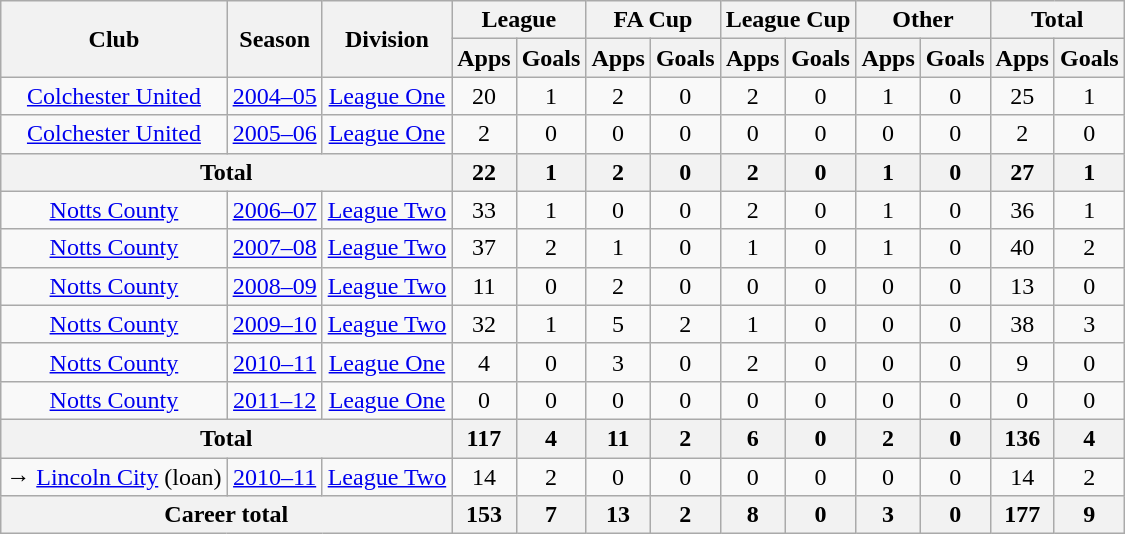<table class="wikitable" style="text-align:center;">
<tr>
<th rowspan="2">Club</th>
<th rowspan="2">Season</th>
<th rowspan="2">Division</th>
<th colspan="2">League</th>
<th colspan="2">FA Cup</th>
<th colspan="2">League Cup</th>
<th colspan="2">Other</th>
<th colspan="2">Total</th>
</tr>
<tr>
<th>Apps</th>
<th>Goals</th>
<th>Apps</th>
<th>Goals</th>
<th>Apps</th>
<th>Goals</th>
<th>Apps</th>
<th>Goals</th>
<th>Apps</th>
<th>Goals</th>
</tr>
<tr>
<td><a href='#'>Colchester United</a></td>
<td><a href='#'>2004–05</a></td>
<td><a href='#'>League One</a></td>
<td>20</td>
<td>1</td>
<td>2</td>
<td>0</td>
<td>2</td>
<td>0</td>
<td>1</td>
<td>0</td>
<td>25</td>
<td>1</td>
</tr>
<tr>
<td><a href='#'>Colchester United</a></td>
<td><a href='#'>2005–06</a></td>
<td><a href='#'>League One</a></td>
<td>2</td>
<td>0</td>
<td>0</td>
<td>0</td>
<td>0</td>
<td>0</td>
<td>0</td>
<td>0</td>
<td>2</td>
<td>0</td>
</tr>
<tr>
<th colspan="3">Total</th>
<th>22</th>
<th>1</th>
<th>2</th>
<th>0</th>
<th>2</th>
<th>0</th>
<th>1</th>
<th>0</th>
<th>27</th>
<th>1</th>
</tr>
<tr>
<td><a href='#'>Notts County</a></td>
<td><a href='#'>2006–07</a></td>
<td><a href='#'>League Two</a></td>
<td>33</td>
<td>1</td>
<td>0</td>
<td>0</td>
<td>2</td>
<td>0</td>
<td>1</td>
<td>0</td>
<td>36</td>
<td>1</td>
</tr>
<tr>
<td><a href='#'>Notts County</a></td>
<td><a href='#'>2007–08</a></td>
<td><a href='#'>League Two</a></td>
<td>37</td>
<td>2</td>
<td>1</td>
<td>0</td>
<td>1</td>
<td>0</td>
<td>1</td>
<td>0</td>
<td>40</td>
<td>2</td>
</tr>
<tr>
<td><a href='#'>Notts County</a></td>
<td><a href='#'>2008–09</a></td>
<td><a href='#'>League Two</a></td>
<td>11</td>
<td>0</td>
<td>2</td>
<td>0</td>
<td>0</td>
<td>0</td>
<td>0</td>
<td>0</td>
<td>13</td>
<td>0</td>
</tr>
<tr>
<td><a href='#'>Notts County</a></td>
<td><a href='#'>2009–10</a></td>
<td><a href='#'>League Two</a></td>
<td>32</td>
<td>1</td>
<td>5</td>
<td>2</td>
<td>1</td>
<td>0</td>
<td>0</td>
<td>0</td>
<td>38</td>
<td>3</td>
</tr>
<tr>
<td><a href='#'>Notts County</a></td>
<td><a href='#'>2010–11</a></td>
<td><a href='#'>League One</a></td>
<td>4</td>
<td>0</td>
<td>3</td>
<td>0</td>
<td>2</td>
<td>0</td>
<td>0</td>
<td>0</td>
<td>9</td>
<td>0</td>
</tr>
<tr>
<td><a href='#'>Notts County</a></td>
<td><a href='#'>2011–12</a></td>
<td><a href='#'>League One</a></td>
<td>0</td>
<td>0</td>
<td>0</td>
<td>0</td>
<td>0</td>
<td>0</td>
<td>0</td>
<td>0</td>
<td>0</td>
<td>0</td>
</tr>
<tr>
<th colspan="3">Total</th>
<th>117</th>
<th>4</th>
<th>11</th>
<th>2</th>
<th>6</th>
<th>0</th>
<th>2</th>
<th>0</th>
<th>136</th>
<th>4</th>
</tr>
<tr>
<td>→ <a href='#'>Lincoln City</a> (loan)</td>
<td><a href='#'>2010–11</a></td>
<td><a href='#'>League Two</a></td>
<td>14</td>
<td>2</td>
<td>0</td>
<td>0</td>
<td>0</td>
<td>0</td>
<td>0</td>
<td>0</td>
<td>14</td>
<td>2</td>
</tr>
<tr>
<th colspan="3">Career total</th>
<th>153</th>
<th>7</th>
<th>13</th>
<th>2</th>
<th>8</th>
<th>0</th>
<th>3</th>
<th>0</th>
<th>177</th>
<th>9</th>
</tr>
</table>
